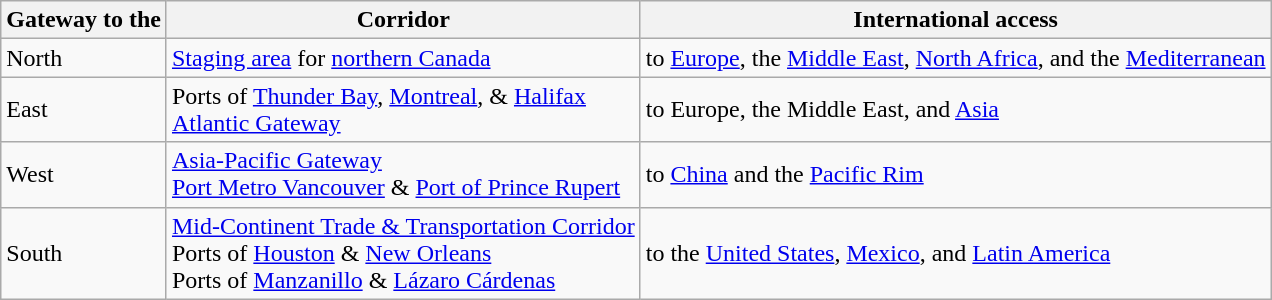<table class="wikitable">
<tr>
<th>Gateway to the</th>
<th>Corridor</th>
<th>International access</th>
</tr>
<tr>
<td>North</td>
<td><a href='#'>Staging area</a> for <a href='#'>northern Canada</a></td>
<td>to <a href='#'>Europe</a>, the <a href='#'>Middle East</a>, <a href='#'>North Africa</a>, and the <a href='#'>Mediterranean</a></td>
</tr>
<tr>
<td>East</td>
<td>Ports of <a href='#'>Thunder Bay</a>, <a href='#'>Montreal</a>, & <a href='#'>Halifax</a><br><a href='#'>Atlantic Gateway</a></td>
<td>to Europe, the Middle East, and <a href='#'>Asia</a></td>
</tr>
<tr>
<td>West</td>
<td><a href='#'>Asia-Pacific Gateway</a><br><a href='#'>Port Metro Vancouver</a> & <a href='#'>Port of Prince Rupert</a></td>
<td>to <a href='#'>China</a> and the <a href='#'>Pacific Rim</a></td>
</tr>
<tr>
<td>South</td>
<td><a href='#'>Mid-Continent Trade & Transportation Corridor</a><br>Ports of <a href='#'>Houston</a> & <a href='#'>New Orleans</a><br>Ports of <a href='#'>Manzanillo</a> & <a href='#'>Lázaro Cárdenas</a></td>
<td>to the <a href='#'>United States</a>, <a href='#'>Mexico</a>, and <a href='#'>Latin America</a></td>
</tr>
</table>
